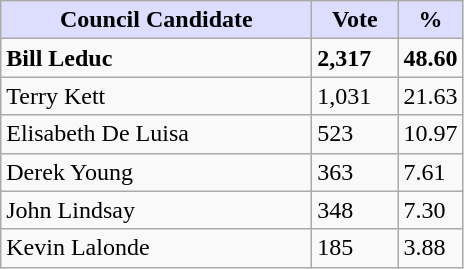<table class="wikitable">
<tr>
<th style="background:#ddf; width:200px;">Council Candidate</th>
<th style="background:#ddf; width:50px;">Vote</th>
<th style="background:#ddf; width:30px;">%</th>
</tr>
<tr>
<td><strong>Bill Leduc</strong></td>
<td><strong>2,317</strong></td>
<td><strong>48.60</strong></td>
</tr>
<tr>
<td>Terry Kett</td>
<td>1,031</td>
<td>21.63</td>
</tr>
<tr>
<td>Elisabeth De Luisa</td>
<td>523</td>
<td>10.97</td>
</tr>
<tr>
<td>Derek Young</td>
<td>363</td>
<td>7.61</td>
</tr>
<tr>
<td>John Lindsay</td>
<td>348</td>
<td>7.30</td>
</tr>
<tr>
<td>Kevin Lalonde</td>
<td>185</td>
<td>3.88</td>
</tr>
</table>
